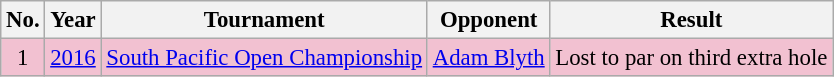<table class="wikitable" style="font-size:95%;">
<tr>
<th>No.</th>
<th>Year</th>
<th>Tournament</th>
<th>Opponent</th>
<th>Result</th>
</tr>
<tr style="background:#F2C1D1;">
<td align=center>1</td>
<td><a href='#'>2016</a></td>
<td><a href='#'>South Pacific Open Championship</a></td>
<td> <a href='#'>Adam Blyth</a></td>
<td>Lost to par on third extra hole</td>
</tr>
</table>
